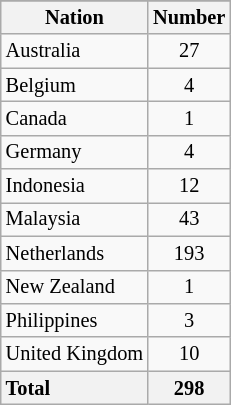<table class="sortable wikitable" style="font-size:85%; margin:0 0 0.5em 1em; float:right;">
<tr>
</tr>
<tr>
<th>Nation</th>
<th data-sort-type="number">Number</th>
</tr>
<tr>
<td>Australia</td>
<td style="text-align:center;">27</td>
</tr>
<tr>
<td>Belgium</td>
<td style="text-align:center;">4</td>
</tr>
<tr>
<td>Canada</td>
<td style="text-align:center;">1</td>
</tr>
<tr>
<td>Germany</td>
<td style="text-align:center;">4</td>
</tr>
<tr>
<td>Indonesia</td>
<td style="text-align:center;">12</td>
</tr>
<tr>
<td>Malaysia</td>
<td style="text-align:center;">43</td>
</tr>
<tr>
<td>Netherlands</td>
<td style="text-align:center;">193</td>
</tr>
<tr>
<td>New Zealand</td>
<td style="text-align:center;">1</td>
</tr>
<tr>
<td>Philippines</td>
<td style="text-align:center;">3</td>
</tr>
<tr>
<td>United Kingdom</td>
<td style="text-align:center;">10</td>
</tr>
<tr class="sortbottom">
<th style="text-align:left;">Total</th>
<th style="text-align:center;">298</th>
</tr>
</table>
